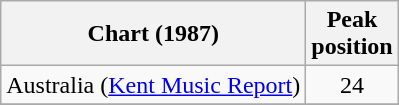<table class="wikitable sortable">
<tr>
<th>Chart (1987)</th>
<th>Peak<br>position</th>
</tr>
<tr>
<td>Australia (<a href='#'>Kent Music Report</a>)</td>
<td style="text-align:center;">24</td>
</tr>
<tr>
</tr>
</table>
